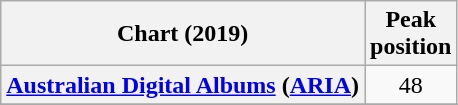<table class="wikitable plainrowheaders" style="text-align:center">
<tr>
<th scope="col">Chart (2019)</th>
<th scope="col">Peak<br>position</th>
</tr>
<tr>
<th scope="row"><a href='#'>Australian Digital Albums</a> (<a href='#'>ARIA</a>)</th>
<td>48</td>
</tr>
<tr>
</tr>
<tr>
</tr>
<tr>
</tr>
<tr>
</tr>
</table>
